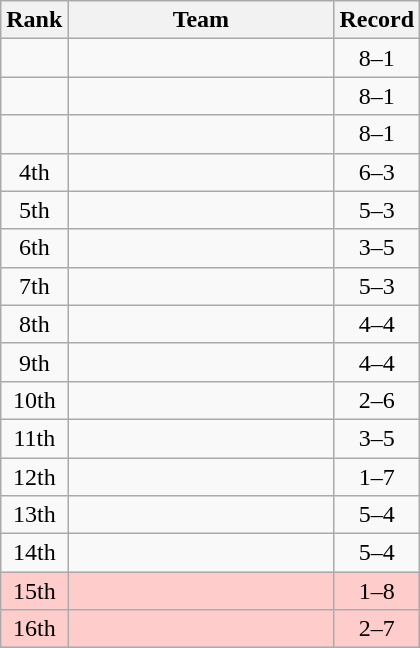<table class=wikitable style="text-align:center;">
<tr>
<th>Rank</th>
<th width=170>Team</th>
<th>Record</th>
</tr>
<tr>
<td></td>
<td align=left></td>
<td>8–1</td>
</tr>
<tr>
<td></td>
<td align=left></td>
<td>8–1</td>
</tr>
<tr>
<td></td>
<td align=left></td>
<td>8–1</td>
</tr>
<tr>
<td>4th</td>
<td align=left></td>
<td>6–3</td>
</tr>
<tr>
<td>5th</td>
<td align=left></td>
<td>5–3</td>
</tr>
<tr>
<td>6th</td>
<td align=left></td>
<td>3–5</td>
</tr>
<tr>
<td>7th</td>
<td align=left></td>
<td>5–3</td>
</tr>
<tr>
<td>8th</td>
<td align=left></td>
<td>4–4</td>
</tr>
<tr>
<td>9th</td>
<td align=left></td>
<td>4–4</td>
</tr>
<tr>
<td>10th</td>
<td align=left></td>
<td>2–6</td>
</tr>
<tr>
<td>11th</td>
<td align=left></td>
<td>3–5</td>
</tr>
<tr>
<td>12th</td>
<td align=left></td>
<td>1–7</td>
</tr>
<tr>
<td>13th</td>
<td align=left></td>
<td>5–4</td>
</tr>
<tr>
<td>14th</td>
<td align=left></td>
<td>5–4</td>
</tr>
<tr bgcolor=#ffcccc>
<td>15th</td>
<td align=left></td>
<td>1–8</td>
</tr>
<tr bgcolor=#ffcccc>
<td>16th</td>
<td align=left></td>
<td>2–7</td>
</tr>
</table>
